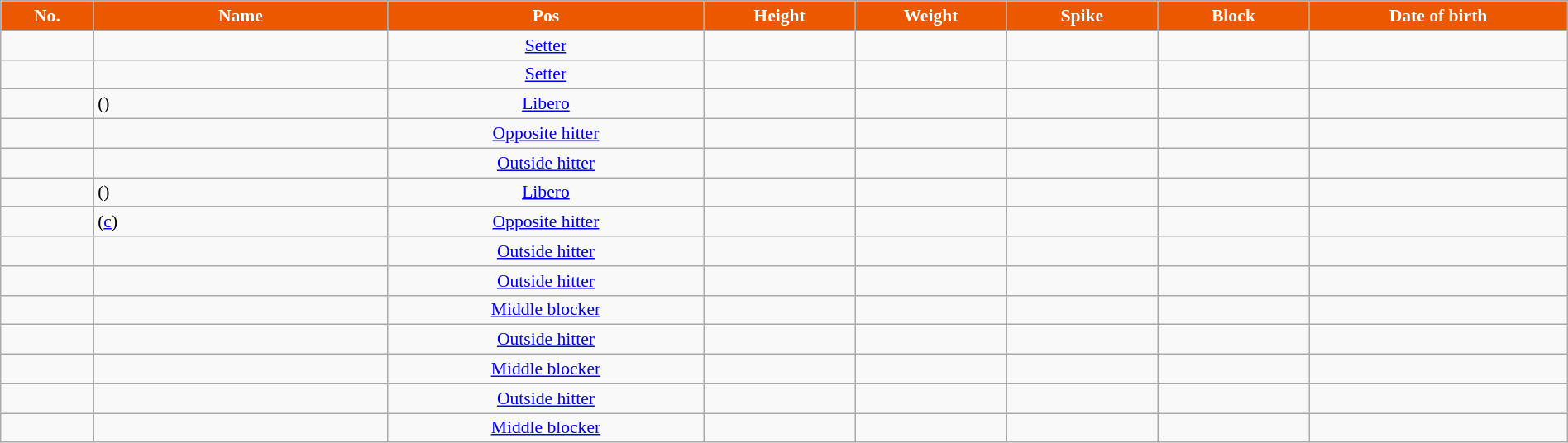<table class="wikitable sortable" style="font-size:90%; text-align:center; width:100%;">
<tr>
<th style="background:#EC5800; color:white;">No.</th>
<th style="width:16em; background:#EC5800; color:white;">Name</th>
<th style="background:#EC5800; color:white;">Pos</th>
<th style="width:8em; background:#EC5800; color:white;">Height</th>
<th style="width:8em; background:#EC5800; color:white;">Weight</th>
<th style="width:8em; background:#EC5800; color:white;">Spike</th>
<th style="width:8em; background:#EC5800; color:white;">Block</th>
<th style="width:14em; background:#EC5800; color:white;">Date of birth</th>
</tr>
<tr>
<td></td>
<td align=left> </td>
<td><a href='#'>Setter</a></td>
<td></td>
<td></td>
<td></td>
<td></td>
<td align=right></td>
</tr>
<tr>
<td></td>
<td align=left> </td>
<td><a href='#'>Setter</a></td>
<td></td>
<td></td>
<td></td>
<td></td>
<td align=right></td>
</tr>
<tr>
<td></td>
<td align=left>  ()</td>
<td><a href='#'>Libero</a></td>
<td></td>
<td></td>
<td></td>
<td></td>
<td align=right></td>
</tr>
<tr>
<td></td>
<td align=left> </td>
<td><a href='#'>Opposite hitter</a></td>
<td></td>
<td></td>
<td></td>
<td></td>
<td align=right></td>
</tr>
<tr>
<td></td>
<td align=left> </td>
<td><a href='#'>Outside hitter</a></td>
<td></td>
<td></td>
<td></td>
<td></td>
<td align=right></td>
</tr>
<tr>
<td></td>
<td align=left>  ()</td>
<td><a href='#'>Libero</a></td>
<td></td>
<td></td>
<td></td>
<td></td>
<td align=right></td>
</tr>
<tr>
<td></td>
<td align=left>  (<a href='#'>c</a>)</td>
<td><a href='#'>Opposite hitter</a></td>
<td></td>
<td></td>
<td></td>
<td></td>
<td align=right></td>
</tr>
<tr>
<td></td>
<td align=left> </td>
<td><a href='#'>Outside hitter</a></td>
<td></td>
<td></td>
<td></td>
<td></td>
<td align=right></td>
</tr>
<tr>
<td></td>
<td align=left> </td>
<td><a href='#'>Outside hitter</a></td>
<td></td>
<td></td>
<td></td>
<td></td>
<td align=right></td>
</tr>
<tr>
<td></td>
<td align=left> </td>
<td><a href='#'>Middle blocker</a></td>
<td></td>
<td></td>
<td></td>
<td></td>
<td align=right></td>
</tr>
<tr>
<td></td>
<td align=left> </td>
<td><a href='#'>Outside hitter</a></td>
<td></td>
<td></td>
<td></td>
<td></td>
<td align=right></td>
</tr>
<tr>
<td></td>
<td align=left> </td>
<td><a href='#'>Middle blocker</a></td>
<td></td>
<td></td>
<td></td>
<td></td>
<td align=right></td>
</tr>
<tr>
<td></td>
<td align=left> </td>
<td><a href='#'>Outside hitter</a></td>
<td></td>
<td></td>
<td></td>
<td></td>
<td align=right></td>
</tr>
<tr>
<td></td>
<td align=left> </td>
<td><a href='#'>Middle blocker</a></td>
<td></td>
<td></td>
<td></td>
<td></td>
<td align=right></td>
</tr>
</table>
